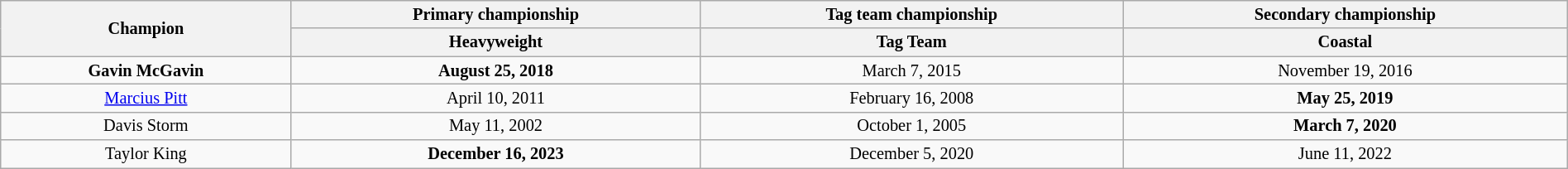<table class="wikitable" style="font-size:85%; text-align:center; width:100%;">
<tr>
<th rowspan=2>Champion</th>
<th>Primary championship</th>
<th>Tag team championship</th>
<th>Secondary championship</th>
</tr>
<tr>
<th>Heavyweight</th>
<th>Tag Team</th>
<th>Coastal</th>
</tr>
<tr>
<td><strong>Gavin McGavin</strong></td>
<td><strong>August 25, 2018</strong></td>
<td>March 7, 2015<br></td>
<td>November 19, 2016</td>
</tr>
<tr>
<td><a href='#'>Marcius Pitt</a></td>
<td>April 10, 2011</td>
<td>February 16, 2008<br></td>
<td><strong>May 25, 2019</strong></td>
</tr>
<tr>
<td>Davis Storm</td>
<td>May 11, 2002</td>
<td>October 1, 2005<br></td>
<td><strong>March 7, 2020</strong></td>
</tr>
<tr>
<td>Taylor King</td>
<td><strong>December 16, 2023</strong></td>
<td>December 5, 2020<br></td>
<td>June 11, 2022</td>
</tr>
</table>
